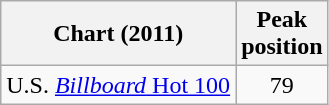<table class="wikitable plainrowheaders sortable">
<tr>
<th>Chart (2011)</th>
<th>Peak<br>position</th>
</tr>
<tr>
<td>U.S. <a href='#'><em>Billboard</em> Hot 100</a></td>
<td style="text-align:center;">79</td>
</tr>
</table>
